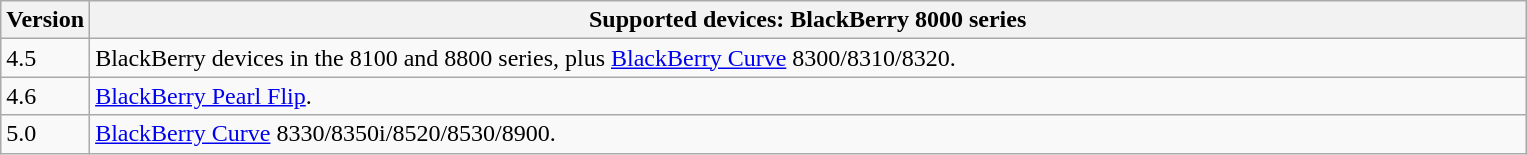<table class = "wikitable">
<tr>
<th style="width:50px">Version</th>
<th style="width:950px">Supported devices: BlackBerry 8000 series</th>
</tr>
<tr>
<td>4.5</td>
<td>BlackBerry devices in the 8100 and 8800 series, plus <a href='#'>BlackBerry Curve</a> 8300/8310/8320.</td>
</tr>
<tr>
<td>4.6</td>
<td><a href='#'>BlackBerry Pearl Flip</a>.</td>
</tr>
<tr>
<td>5.0</td>
<td><a href='#'>BlackBerry Curve</a> 8330/8350i/8520/8530/8900.</td>
</tr>
</table>
